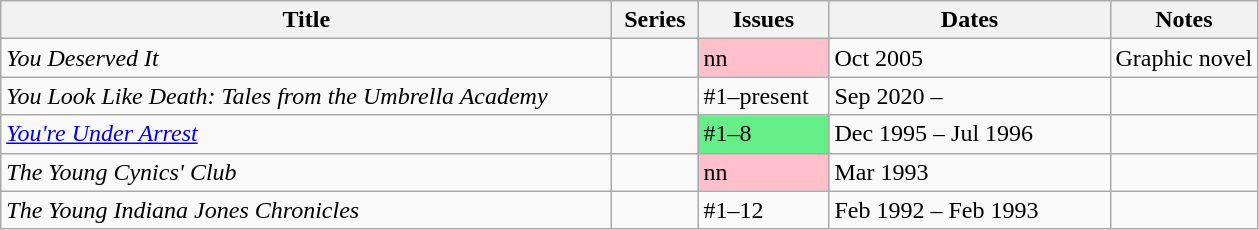<table class="wikitable">
<tr>
<th scope="col" style="width: 400px;">Title</th>
<th scope="col" style="width: 50px;">Series</th>
<th scope="col" style="width: 80px;">Issues</th>
<th scope="col" style="width: 180px;">Dates</th>
<th>Notes</th>
</tr>
<tr>
<td><em>You Deserved It</em></td>
<td></td>
<td style="background:#FFC0CB;">nn</td>
<td>Oct 2005</td>
<td>Graphic novel</td>
</tr>
<tr>
<td><em>You Look Like Death: Tales from the Umbrella Academy</em></td>
<td></td>
<td>#1–present</td>
<td>Sep 2020 –</td>
<td></td>
</tr>
<tr>
<td><em><a href='#'>You're Under Arrest</a></em></td>
<td></td>
<td style="background:#66EE88;">#1–8</td>
<td>Dec 1995 – Jul 1996</td>
<td></td>
</tr>
<tr>
<td><em>The Young Cynics' Club</em></td>
<td></td>
<td style="background:#FFC0CB;">nn</td>
<td>Mar 1993</td>
<td></td>
</tr>
<tr>
<td><em>The Young Indiana Jones Chronicles</em></td>
<td></td>
<td>#1–12</td>
<td>Feb 1992 – Feb 1993</td>
<td></td>
</tr>
</table>
